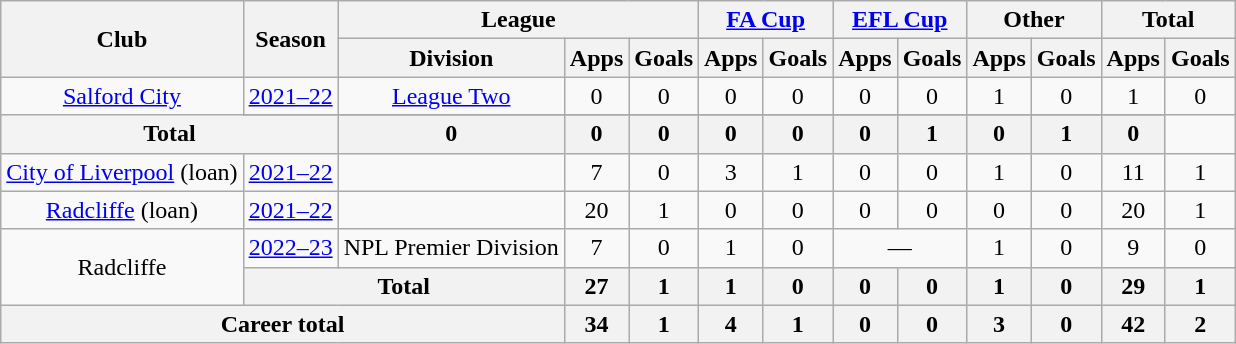<table class="wikitable" style="text-align:center">
<tr>
<th rowspan="2">Club</th>
<th rowspan="2">Season</th>
<th colspan="3">League</th>
<th colspan="2"><a href='#'>FA Cup</a></th>
<th colspan="2"><a href='#'>EFL Cup</a></th>
<th colspan="2">Other</th>
<th colspan="2">Total</th>
</tr>
<tr>
<th>Division</th>
<th>Apps</th>
<th>Goals</th>
<th>Apps</th>
<th>Goals</th>
<th>Apps</th>
<th>Goals</th>
<th>Apps</th>
<th>Goals</th>
<th>Apps</th>
<th>Goals</th>
</tr>
<tr>
<td rowspan="2"><a href='#'>Salford City</a></td>
<td><a href='#'>2021–22</a></td>
<td><a href='#'>League Two</a></td>
<td>0</td>
<td>0</td>
<td>0</td>
<td>0</td>
<td>0</td>
<td>0</td>
<td>1</td>
<td>0</td>
<td>1</td>
<td>0</td>
</tr>
<tr>
</tr>
<tr style="font-weight:bold; background:#f3f3f3">
<td colspan="2">Total</td>
<th>0</th>
<th>0</th>
<th>0</th>
<th>0</th>
<th>0</th>
<th>0</th>
<th>1</th>
<th>0</th>
<th>1</th>
<th>0</th>
</tr>
<tr>
<td rowspan="1"><a href='#'>City of Liverpool</a> (loan)</td>
<td><a href='#'>2021–22</a></td>
<td><a href='#'></a></td>
<td>7</td>
<td>0</td>
<td>3</td>
<td>1</td>
<td>0</td>
<td>0</td>
<td>1</td>
<td>0</td>
<td>11</td>
<td>1</td>
</tr>
<tr>
<td rowspan="1"><a href='#'>Radcliffe</a> (loan)</td>
<td><a href='#'>2021–22</a></td>
<td><a href='#'></a></td>
<td>20</td>
<td>1</td>
<td>0</td>
<td>0</td>
<td>0</td>
<td>0</td>
<td>0</td>
<td>0</td>
<td>20</td>
<td>1</td>
</tr>
<tr>
<td rowspan="2">Radcliffe</td>
<td><a href='#'>2022–23</a></td>
<td>NPL Premier Division</td>
<td>7</td>
<td>0</td>
<td>1</td>
<td>0</td>
<td colspan="2">—</td>
<td>1</td>
<td>0</td>
<td>9</td>
<td>0</td>
</tr>
<tr>
<th colspan="2">Total</th>
<th>27</th>
<th>1</th>
<th>1</th>
<th>0</th>
<th>0</th>
<th>0</th>
<th>1</th>
<th>0</th>
<th>29</th>
<th>1</th>
</tr>
<tr>
<th colspan="3">Career total</th>
<th>34</th>
<th>1</th>
<th>4</th>
<th>1</th>
<th>0</th>
<th>0</th>
<th>3</th>
<th>0</th>
<th>42</th>
<th>2</th>
</tr>
</table>
